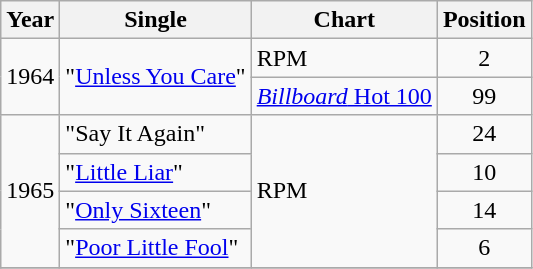<table class="wikitable">
<tr>
<th>Year</th>
<th>Single</th>
<th>Chart</th>
<th>Position</th>
</tr>
<tr>
<td rowspan="2">1964</td>
<td rowspan="2">"<a href='#'>Unless You Care</a>"</td>
<td>RPM</td>
<td align="center">2</td>
</tr>
<tr>
<td><a href='#'><em>Billboard</em> Hot 100</a></td>
<td align="center">99</td>
</tr>
<tr>
<td rowspan="4">1965</td>
<td rowspan="1">"Say It Again"</td>
<td rowspan="4">RPM</td>
<td align="center">24</td>
</tr>
<tr>
<td rowspan="1">"<a href='#'>Little Liar</a>"</td>
<td align="center">10</td>
</tr>
<tr>
<td rowspan="1">"<a href='#'>Only Sixteen</a>"</td>
<td align="center">14</td>
</tr>
<tr>
<td rowspan="1">"<a href='#'>Poor Little Fool</a>"</td>
<td align="center">6</td>
</tr>
<tr>
</tr>
</table>
